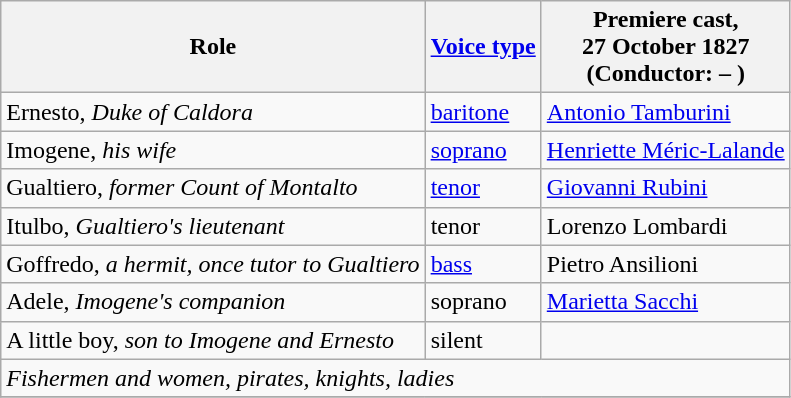<table class="wikitable">
<tr>
<th>Role</th>
<th><a href='#'>Voice type</a></th>
<th>Premiere cast,<br>27 October 1827<br>(Conductor: – )</th>
</tr>
<tr>
<td>Ernesto, <em>Duke of Caldora</em></td>
<td><a href='#'>baritone</a></td>
<td><a href='#'>Antonio Tamburini</a></td>
</tr>
<tr>
<td>Imogene, <em>his wife</em></td>
<td><a href='#'>soprano</a></td>
<td><a href='#'>Henriette Méric-Lalande</a></td>
</tr>
<tr>
<td>Gualtiero, <em>former Count of Montalto</em></td>
<td><a href='#'>tenor</a></td>
<td><a href='#'>Giovanni Rubini</a></td>
</tr>
<tr>
<td>Itulbo, <em>Gualtiero's lieutenant</em></td>
<td>tenor</td>
<td>Lorenzo Lombardi</td>
</tr>
<tr>
<td>Goffredo, <em>a hermit, once tutor to Gualtiero</em></td>
<td><a href='#'>bass</a></td>
<td>Pietro Ansilioni</td>
</tr>
<tr>
<td>Adele, <em>Imogene's companion</em></td>
<td>soprano</td>
<td><a href='#'>Marietta Sacchi</a></td>
</tr>
<tr>
<td>A little boy, <em>son to Imogene and Ernesto</em></td>
<td>silent</td>
<td></td>
</tr>
<tr>
<td colspan="3"><em>Fishermen and women, pirates, knights, ladies</em></td>
</tr>
<tr>
</tr>
</table>
